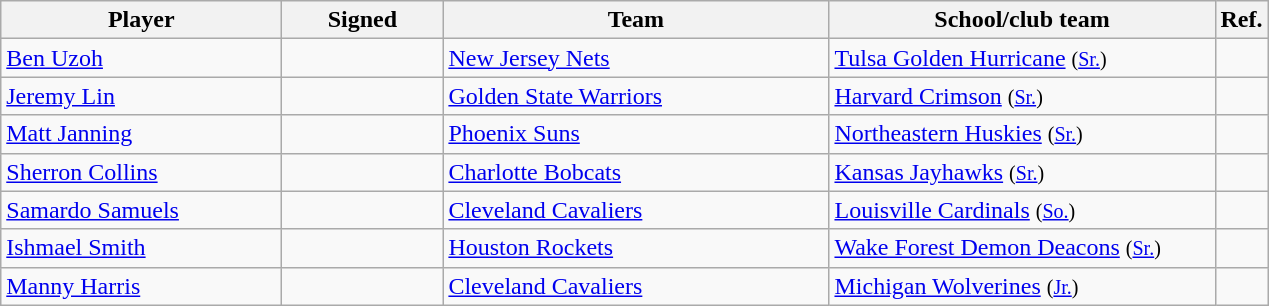<table class="wikitable sortable" style="text-align:left">
<tr>
<th style="width:180px">Player</th>
<th style="width:100px">Signed</th>
<th style="width:250px">Team</th>
<th style="width:250px">School/club team</th>
<th style="width:10px" class="unsortable">Ref.</th>
</tr>
<tr>
<td> <a href='#'>Ben Uzoh</a></td>
<td align=center></td>
<td><a href='#'>New Jersey Nets</a></td>
<td><a href='#'>Tulsa Golden Hurricane</a> <small>(<a href='#'>Sr.</a>)</small></td>
<td align=center></td>
</tr>
<tr>
<td> <a href='#'>Jeremy Lin</a></td>
<td align=center></td>
<td><a href='#'>Golden State Warriors</a></td>
<td><a href='#'>Harvard Crimson</a> <small>(<a href='#'>Sr.</a>)</small></td>
<td align=center></td>
</tr>
<tr>
<td> <a href='#'>Matt Janning</a></td>
<td align=center></td>
<td><a href='#'>Phoenix Suns</a></td>
<td><a href='#'>Northeastern Huskies</a> <small>(<a href='#'>Sr.</a>)</small></td>
<td align=center></td>
</tr>
<tr>
<td> <a href='#'>Sherron Collins</a></td>
<td align=center></td>
<td><a href='#'>Charlotte Bobcats</a></td>
<td><a href='#'>Kansas Jayhawks</a> <small>(<a href='#'>Sr.</a>)</small></td>
<td align=center></td>
</tr>
<tr>
<td> <a href='#'>Samardo Samuels</a></td>
<td align=center></td>
<td><a href='#'>Cleveland Cavaliers</a></td>
<td><a href='#'>Louisville Cardinals</a> <small>(<a href='#'>So.</a>)</small></td>
<td align=center></td>
</tr>
<tr>
<td> <a href='#'>Ishmael Smith</a></td>
<td align=center></td>
<td><a href='#'>Houston Rockets</a></td>
<td><a href='#'>Wake Forest Demon Deacons</a> <small>(<a href='#'>Sr.</a>)</small></td>
<td align=center></td>
</tr>
<tr>
<td> <a href='#'>Manny Harris</a></td>
<td align=center></td>
<td><a href='#'>Cleveland Cavaliers</a></td>
<td><a href='#'>Michigan Wolverines</a> <small>(<a href='#'>Jr.</a>)</small></td>
<td align=center></td>
</tr>
</table>
